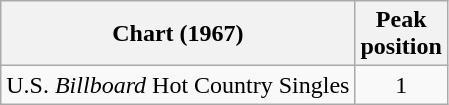<table class="wikitable">
<tr>
<th>Chart (1967)</th>
<th>Peak<br>position</th>
</tr>
<tr>
<td>U.S. <em>Billboard</em> Hot Country Singles</td>
<td align="center">1</td>
</tr>
</table>
